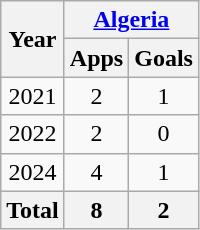<table class="wikitable" style="text-align:center">
<tr>
<th rowspan=2>Year</th>
<th colspan=2><a href='#'>Algeria</a></th>
</tr>
<tr>
<th>Apps</th>
<th>Goals</th>
</tr>
<tr>
<td>2021</td>
<td>2</td>
<td>1</td>
</tr>
<tr>
<td>2022</td>
<td>2</td>
<td>0</td>
</tr>
<tr>
<td>2024</td>
<td>4</td>
<td>1</td>
</tr>
<tr>
<th>Total</th>
<th>8</th>
<th>2</th>
</tr>
</table>
